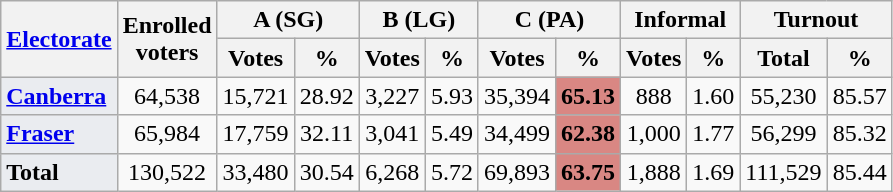<table class="wikitable sortable">
<tr>
<th rowspan="2" style="text-align:center;"><a href='#'>Electorate</a></th>
<th rowspan="2" style="text-align:center;">Enrolled<br>voters</th>
<th colspan="2" align="center">A (SG)</th>
<th colspan="2" align="center">B (LG)</th>
<th colspan="2" align="center">C (PA)</th>
<th colspan="2" align="center">Informal</th>
<th colspan="2" align="center">Turnout</th>
</tr>
<tr>
<th align="center">Votes</th>
<th align="center">%</th>
<th align="center">Votes</th>
<th align="center">%</th>
<th align="center">Votes</th>
<th align="center">%</th>
<th align="center">Votes</th>
<th align="center">%</th>
<th align="center">Total</th>
<th align="center">%</th>
</tr>
<tr>
<td align="left"; style=background:#EAECF0><strong><a href='#'>Canberra</a></strong></td>
<td style="text-align:center;">64,538</td>
<td style="text-align:center;">15,721</td>
<td align="center">28.92</td>
<td style="text-align:center;">3,227</td>
<td align="center">5.93</td>
<td style="text-align:center;">35,394</td>
<td style=background:#D98783><strong>65.13</strong></td>
<td style="text-align:center;">888</td>
<td align="center">1.60</td>
<td style="text-align:center;">55,230</td>
<td align="center">85.57</td>
</tr>
<tr>
<td align="left"; style=background:#EAECF0><strong><a href='#'>Fraser</a></strong></td>
<td style="text-align:center;">65,984</td>
<td style="text-align:center;">17,759</td>
<td align="center">32.11</td>
<td style="text-align:center;">3,041</td>
<td align="center">5.49</td>
<td style="text-align:center;">34,499</td>
<td style=background:#D98783><strong>62.38</strong></td>
<td style="text-align:center;">1,000</td>
<td align="center">1.77</td>
<td style="text-align:center;">56,299</td>
<td align="center">85.32</td>
</tr>
<tr>
<td align="left"; style=background:#EAECF0><strong>Total</strong></td>
<td style="text-align:center;">130,522</td>
<td style="text-align:center;">33,480</td>
<td>30.54</td>
<td style="text-align:center;">6,268</td>
<td align="center">5.72</td>
<td style="text-align:center;">69,893</td>
<td style=background:#D98783><strong>63.75</strong></td>
<td style="text-align:center;">1,888</td>
<td align="center">1.69</td>
<td style="text-align:center;">111,529</td>
<td align="center">85.44</td>
</tr>
</table>
